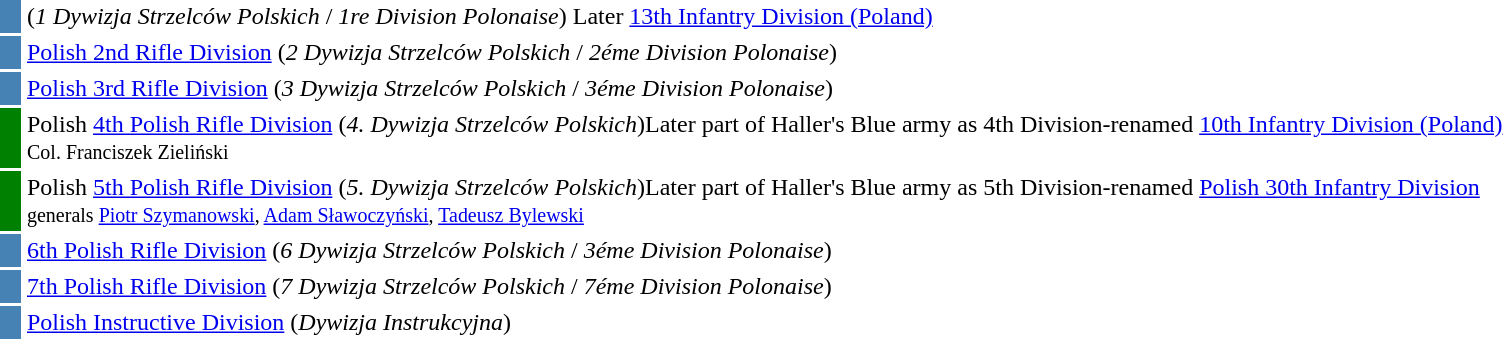<table border=0 cellpadding=2>
<tr>
<td bgcolor=#4682b4> </td>
<td> (<em>1 Dywizja Strzelców Polskich</em> / <em>1re Division Polonaise</em>) Later <a href='#'>13th Infantry Division (Poland)</a></td>
</tr>
<tr>
<td bgcolor=#4682b4> </td>
<td><a href='#'>Polish 2nd Rifle Division</a> (<em>2 Dywizja Strzelców Polskich</em> / <em>2éme Division Polonaise</em>)</td>
</tr>
<tr>
<td bgcolor=#4682b4> </td>
<td><a href='#'>Polish 3rd Rifle Division</a> (<em>3 Dywizja Strzelców Polskich</em> / <em>3éme Division Polonaise</em>)</td>
</tr>
<tr>
<td width=10 bgcolor=Green> </td>
<td>Polish <a href='#'>4th Polish Rifle Division</a> (<em>4. Dywizja Strzelców Polskich</em>)Later part of Haller's Blue army as 4th Division-renamed <a href='#'>10th Infantry Division (Poland)</a><br><small>Col. Franciszek Zieliński</small></td>
</tr>
<tr>
<td width=10 bgcolor=Green> </td>
<td>Polish <a href='#'>5th Polish Rifle Division</a> (<em>5. Dywizja Strzelców Polskich</em>)Later part of Haller's Blue army as 5th Division-renamed <a href='#'>Polish 30th Infantry Division</a><br><small>generals <a href='#'>Piotr Szymanowski</a>, <a href='#'>Adam Sławoczyński</a>, <a href='#'>Tadeusz Bylewski</a></small></td>
</tr>
<tr>
<td bgcolor=#4682b4> </td>
<td><a href='#'>6th Polish Rifle Division</a> (<em>6 Dywizja Strzelców Polskich</em> / <em>3éme Division Polonaise</em>)</td>
</tr>
<tr>
<td bgcolor=#4682b4> </td>
<td><a href='#'>7th Polish Rifle Division</a> (<em>7 Dywizja Strzelców Polskich</em> / <em>7éme Division Polonaise</em>)</td>
</tr>
<tr>
<td bgcolor=#4682b4> </td>
<td><a href='#'>Polish Instructive Division</a> (<em>Dywizja Instrukcyjna</em>)</td>
</tr>
</table>
